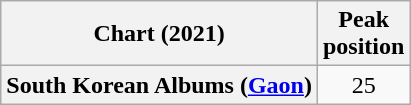<table class="wikitable plainrowheaders" style="text-align:center">
<tr>
<th>Chart (2021)</th>
<th>Peak<br>position</th>
</tr>
<tr>
<th scope="row">South Korean Albums (<a href='#'>Gaon</a>)</th>
<td>25</td>
</tr>
</table>
